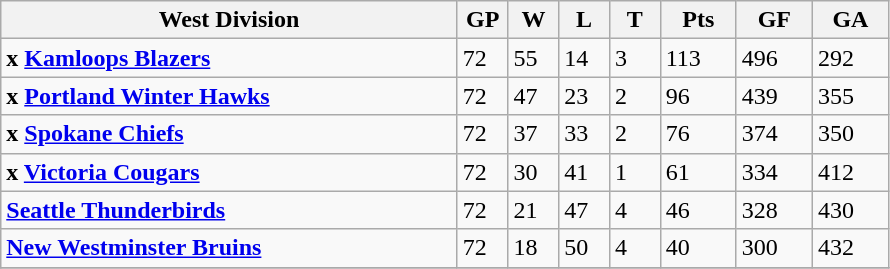<table class="wikitable">
<tr>
<th width="45%">West Division</th>
<th width="5%">GP</th>
<th width="5%">W</th>
<th width="5%">L</th>
<th width="5%">T</th>
<th width="7.5%">Pts</th>
<th width="7.5%">GF</th>
<th width="7.5%">GA</th>
</tr>
<tr>
<td><strong>x <a href='#'>Kamloops Blazers</a></strong></td>
<td>72</td>
<td>55</td>
<td>14</td>
<td>3</td>
<td>113</td>
<td>496</td>
<td>292</td>
</tr>
<tr>
<td><strong>x <a href='#'>Portland Winter Hawks</a></strong></td>
<td>72</td>
<td>47</td>
<td>23</td>
<td>2</td>
<td>96</td>
<td>439</td>
<td>355</td>
</tr>
<tr>
<td><strong>x <a href='#'>Spokane Chiefs</a></strong></td>
<td>72</td>
<td>37</td>
<td>33</td>
<td>2</td>
<td>76</td>
<td>374</td>
<td>350</td>
</tr>
<tr>
<td><strong>x <a href='#'>Victoria Cougars</a></strong></td>
<td>72</td>
<td>30</td>
<td>41</td>
<td>1</td>
<td>61</td>
<td>334</td>
<td>412</td>
</tr>
<tr>
<td><strong><a href='#'>Seattle Thunderbirds</a></strong></td>
<td>72</td>
<td>21</td>
<td>47</td>
<td>4</td>
<td>46</td>
<td>328</td>
<td>430</td>
</tr>
<tr>
<td><strong><a href='#'>New Westminster Bruins</a></strong></td>
<td>72</td>
<td>18</td>
<td>50</td>
<td>4</td>
<td>40</td>
<td>300</td>
<td>432</td>
</tr>
<tr>
</tr>
</table>
